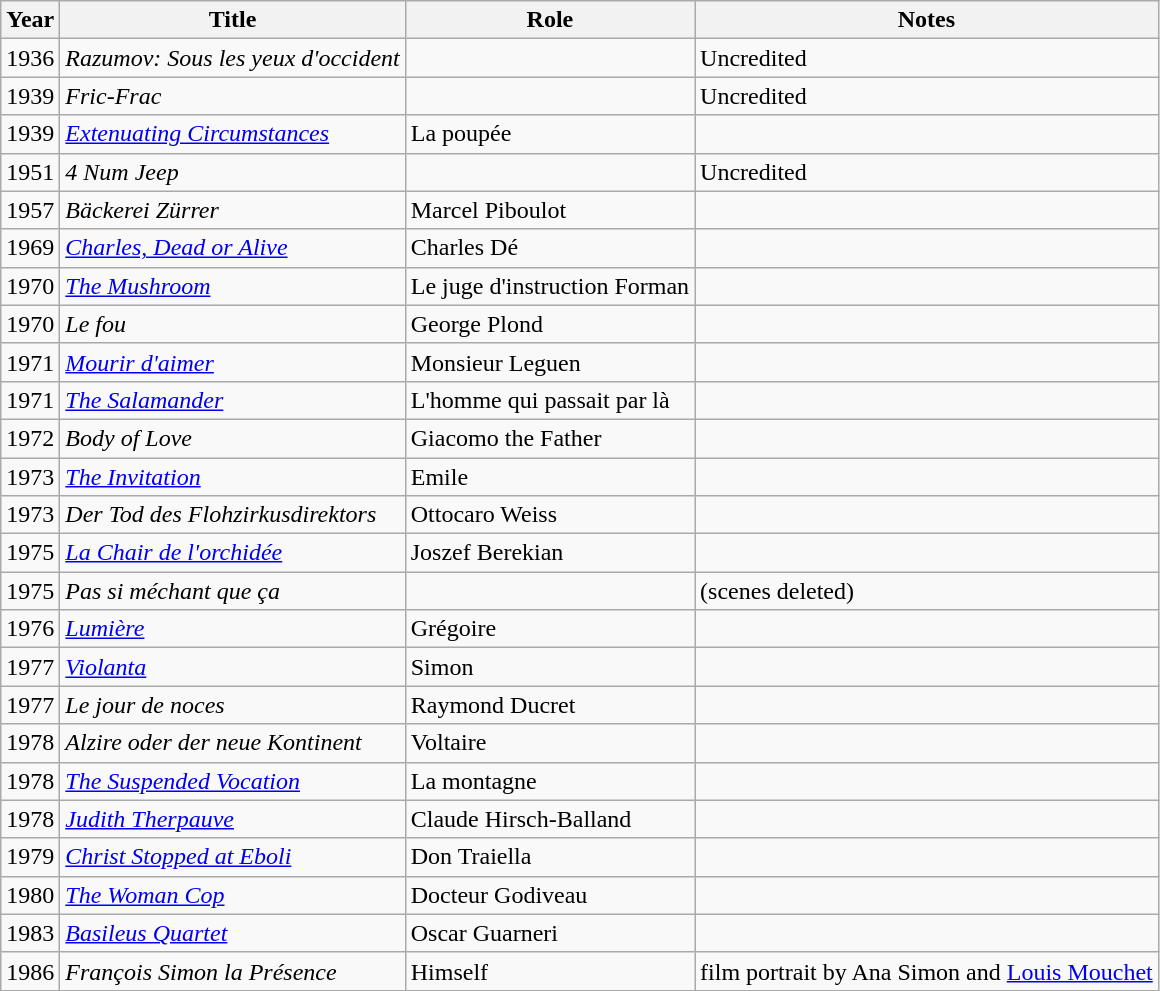<table class="wikitable">
<tr>
<th>Year</th>
<th>Title</th>
<th>Role</th>
<th>Notes</th>
</tr>
<tr>
<td>1936</td>
<td><em>Razumov: Sous les yeux d'occident</em></td>
<td></td>
<td>Uncredited</td>
</tr>
<tr>
<td>1939</td>
<td><em>Fric-Frac</em></td>
<td></td>
<td>Uncredited</td>
</tr>
<tr>
<td>1939</td>
<td><em><a href='#'>Extenuating Circumstances</a></em></td>
<td>La poupée</td>
<td></td>
</tr>
<tr>
<td>1951</td>
<td><em>4 Num Jeep</em></td>
<td></td>
<td>Uncredited</td>
</tr>
<tr>
<td>1957</td>
<td><em>Bäckerei Zürrer</em></td>
<td>Marcel Piboulot</td>
<td></td>
</tr>
<tr>
<td>1969</td>
<td><em><a href='#'>Charles, Dead or Alive</a></em></td>
<td>Charles Dé</td>
<td></td>
</tr>
<tr>
<td>1970</td>
<td><em><a href='#'>The Mushroom</a></em></td>
<td>Le juge d'instruction Forman</td>
<td></td>
</tr>
<tr>
<td>1970</td>
<td><em>Le fou</em></td>
<td>George Plond</td>
<td></td>
</tr>
<tr>
<td>1971</td>
<td><em><a href='#'>Mourir d'aimer</a></em></td>
<td>Monsieur Leguen</td>
<td></td>
</tr>
<tr>
<td>1971</td>
<td><em><a href='#'>The Salamander</a></em></td>
<td>L'homme qui passait par là</td>
<td></td>
</tr>
<tr>
<td>1972</td>
<td><em>Body of Love</em></td>
<td>Giacomo the Father</td>
<td></td>
</tr>
<tr>
<td>1973</td>
<td><em><a href='#'>The Invitation</a></em></td>
<td>Emile</td>
<td></td>
</tr>
<tr>
<td>1973</td>
<td><em>Der Tod des Flohzirkusdirektors</em></td>
<td>Ottocaro Weiss</td>
<td></td>
</tr>
<tr>
<td>1975</td>
<td><em><a href='#'>La Chair de l'orchidée</a></em></td>
<td>Joszef Berekian</td>
<td></td>
</tr>
<tr>
<td>1975</td>
<td><em>Pas si méchant que ça</em></td>
<td></td>
<td>(scenes deleted)</td>
</tr>
<tr>
<td>1976</td>
<td><em><a href='#'>Lumière</a></em></td>
<td>Grégoire</td>
<td></td>
</tr>
<tr>
<td>1977</td>
<td><em><a href='#'>Violanta</a></em></td>
<td>Simon</td>
<td></td>
</tr>
<tr>
<td>1977</td>
<td><em>Le jour de noces</em></td>
<td>Raymond Ducret</td>
<td></td>
</tr>
<tr>
<td>1978</td>
<td><em>Alzire oder der neue Kontinent</em></td>
<td>Voltaire</td>
<td></td>
</tr>
<tr>
<td>1978</td>
<td><em><a href='#'>The Suspended Vocation</a></em></td>
<td>La montagne</td>
<td></td>
</tr>
<tr>
<td>1978</td>
<td><em><a href='#'>Judith Therpauve</a></em></td>
<td>Claude Hirsch-Balland</td>
<td></td>
</tr>
<tr>
<td>1979</td>
<td><em><a href='#'>Christ Stopped at Eboli</a></em></td>
<td>Don Traiella</td>
<td></td>
</tr>
<tr>
<td>1980</td>
<td><em><a href='#'>The Woman Cop</a></em></td>
<td>Docteur Godiveau</td>
<td></td>
</tr>
<tr>
<td>1983</td>
<td><em><a href='#'>Basileus Quartet</a></em></td>
<td>Oscar Guarneri</td>
<td></td>
</tr>
<tr>
<td>1986</td>
<td><em>François Simon la Présence</em></td>
<td>Himself</td>
<td>film portrait by Ana Simon and <a href='#'>Louis Mouchet</a></td>
</tr>
</table>
